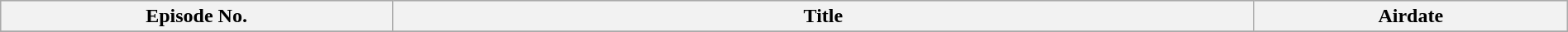<table class="wikitable plainrowheaders" width="100%">
<tr bgcolor=#CCCCCC>
<th width="25%">Episode No.</th>
<th width="55%">Title</th>
<th width="55%">Airdate</th>
</tr>
<tr>
</tr>
</table>
